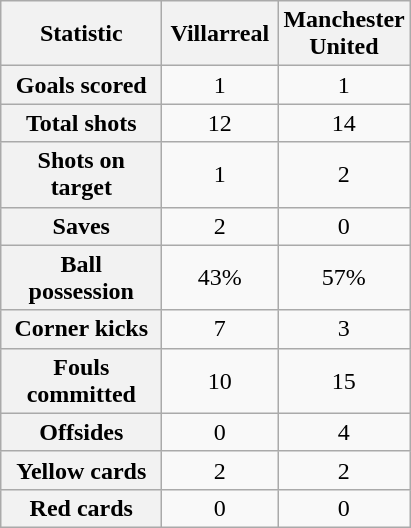<table class="wikitable plainrowheaders" style="text-align:center">
<tr>
<th scope="col" style="width:100px">Statistic</th>
<th scope="col" style="width:70px">Villarreal</th>
<th scope="col" style="width:70px">Manchester United</th>
</tr>
<tr>
<th scope=row>Goals scored</th>
<td>1</td>
<td>1</td>
</tr>
<tr>
<th scope=row>Total shots</th>
<td>12</td>
<td>14</td>
</tr>
<tr>
<th scope=row>Shots on target</th>
<td>1</td>
<td>2</td>
</tr>
<tr>
<th scope=row>Saves</th>
<td>2</td>
<td>0</td>
</tr>
<tr>
<th scope=row>Ball possession</th>
<td>43%</td>
<td>57%</td>
</tr>
<tr>
<th scope=row>Corner kicks</th>
<td>7</td>
<td>3</td>
</tr>
<tr>
<th scope=row>Fouls committed</th>
<td>10</td>
<td>15</td>
</tr>
<tr>
<th scope=row>Offsides</th>
<td>0</td>
<td>4</td>
</tr>
<tr>
<th scope=row>Yellow cards</th>
<td>2</td>
<td>2</td>
</tr>
<tr>
<th scope=row>Red cards</th>
<td>0</td>
<td>0</td>
</tr>
</table>
